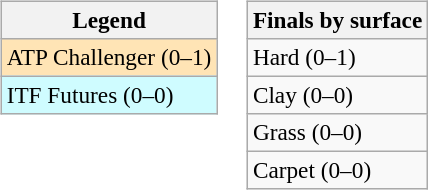<table>
<tr valign=top>
<td><br><table class=wikitable style=font-size:97%>
<tr>
<th>Legend</th>
</tr>
<tr bgcolor=moccasin>
<td>ATP Challenger (0–1)</td>
</tr>
<tr bgcolor=cffcff>
<td>ITF Futures (0–0)</td>
</tr>
</table>
</td>
<td><br><table class=wikitable style=font-size:97%>
<tr>
<th>Finals by surface</th>
</tr>
<tr>
<td>Hard (0–1)</td>
</tr>
<tr>
<td>Clay (0–0)</td>
</tr>
<tr>
<td>Grass (0–0)</td>
</tr>
<tr>
<td>Carpet (0–0)</td>
</tr>
</table>
</td>
</tr>
</table>
